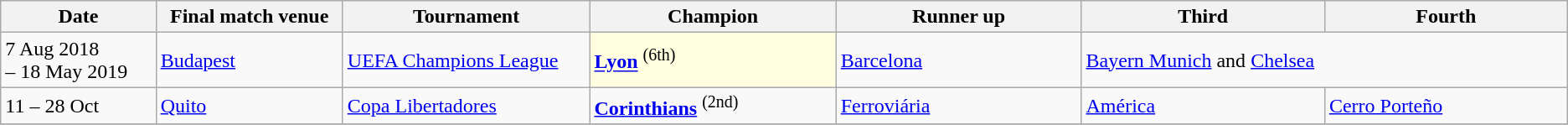<table class="wikitable">
<tr>
<th width=125px>Date</th>
<th width=150px>Final match venue</th>
<th width=200px>Tournament</th>
<th width=200px>Champion</th>
<th width=200px>Runner up</th>
<th width=200px>Third</th>
<th width=200px>Fourth</th>
</tr>
<tr>
<td>7 Aug 2018<br> – 18 May 2019</td>
<td> <a href='#'>Budapest</a></td>
<td><a href='#'>UEFA Champions League</a></td>
<td bgcolor=lightyellow> <strong><a href='#'>Lyon</a></strong> <sup>(6th)</sup></td>
<td> <a href='#'>Barcelona</a></td>
<td colspan=2> <a href='#'>Bayern Munich</a> and  <a href='#'>Chelsea</a></td>
</tr>
<tr>
<td>11 – 28 Oct</td>
<td> <a href='#'>Quito</a></td>
<td><a href='#'>Copa Libertadores</a></td>
<td> <strong><a href='#'>Corinthians</a></strong> <sup>(2nd)</sup></td>
<td> <a href='#'>Ferroviária</a></td>
<td> <a href='#'>América</a></td>
<td> <a href='#'>Cerro Porteño</a></td>
</tr>
<tr>
</tr>
</table>
